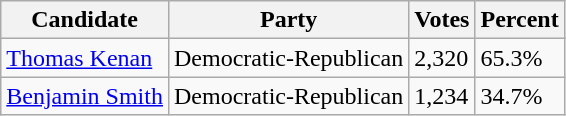<table class=wikitable>
<tr>
<th>Candidate</th>
<th>Party</th>
<th>Votes</th>
<th>Percent</th>
</tr>
<tr>
<td><a href='#'>Thomas Kenan</a></td>
<td>Democratic-Republican</td>
<td>2,320</td>
<td>65.3%</td>
</tr>
<tr>
<td><a href='#'>Benjamin Smith</a></td>
<td>Democratic-Republican</td>
<td>1,234</td>
<td>34.7%</td>
</tr>
</table>
